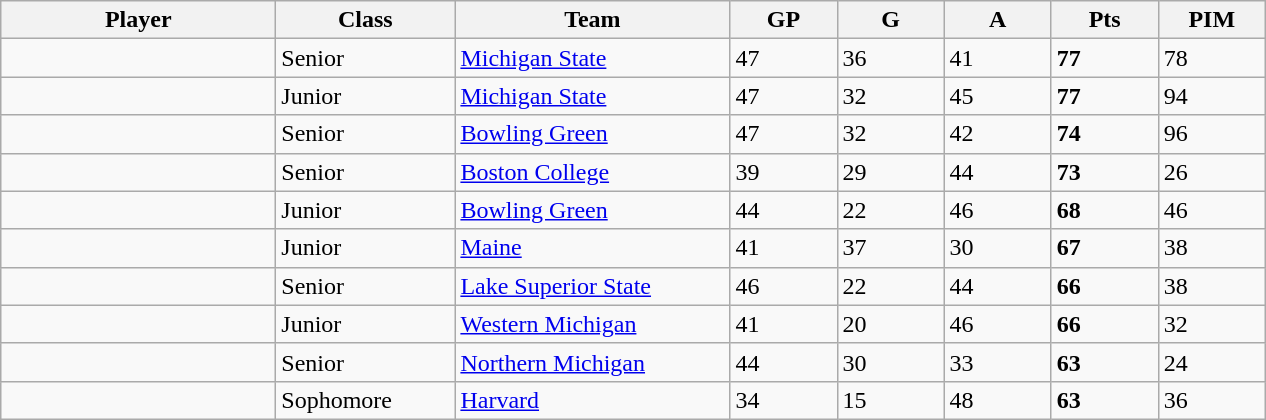<table class="wikitable sortable">
<tr>
<th style="width: 11em;">Player</th>
<th style="width: 7em;">Class</th>
<th style="width: 11em;">Team</th>
<th style="width: 4em;">GP</th>
<th style="width: 4em;">G</th>
<th style="width: 4em;">A</th>
<th style="width: 4em;">Pts</th>
<th style="width: 4em;">PIM</th>
</tr>
<tr>
<td></td>
<td>Senior</td>
<td><a href='#'>Michigan State</a></td>
<td>47</td>
<td>36</td>
<td>41</td>
<td><strong>77</strong></td>
<td>78</td>
</tr>
<tr>
<td></td>
<td>Junior</td>
<td><a href='#'>Michigan State</a></td>
<td>47</td>
<td>32</td>
<td>45</td>
<td><strong>77</strong></td>
<td>94</td>
</tr>
<tr>
<td></td>
<td>Senior</td>
<td><a href='#'>Bowling Green</a></td>
<td>47</td>
<td>32</td>
<td>42</td>
<td><strong>74</strong></td>
<td>96</td>
</tr>
<tr>
<td></td>
<td>Senior</td>
<td><a href='#'>Boston College</a></td>
<td>39</td>
<td>29</td>
<td>44</td>
<td><strong>73</strong></td>
<td>26</td>
</tr>
<tr>
<td></td>
<td>Junior</td>
<td><a href='#'>Bowling Green</a></td>
<td>44</td>
<td>22</td>
<td>46</td>
<td><strong>68</strong></td>
<td>46</td>
</tr>
<tr>
<td></td>
<td>Junior</td>
<td><a href='#'>Maine</a></td>
<td>41</td>
<td>37</td>
<td>30</td>
<td><strong>67</strong></td>
<td>38</td>
</tr>
<tr>
<td></td>
<td>Senior</td>
<td><a href='#'>Lake Superior State</a></td>
<td>46</td>
<td>22</td>
<td>44</td>
<td><strong>66</strong></td>
<td>38</td>
</tr>
<tr>
<td></td>
<td>Junior</td>
<td><a href='#'>Western Michigan</a></td>
<td>41</td>
<td>20</td>
<td>46</td>
<td><strong>66</strong></td>
<td>32</td>
</tr>
<tr>
<td></td>
<td>Senior</td>
<td><a href='#'>Northern Michigan</a></td>
<td>44</td>
<td>30</td>
<td>33</td>
<td><strong>63</strong></td>
<td>24</td>
</tr>
<tr>
<td></td>
<td>Sophomore</td>
<td><a href='#'>Harvard</a></td>
<td>34</td>
<td>15</td>
<td>48</td>
<td><strong>63</strong></td>
<td>36</td>
</tr>
</table>
